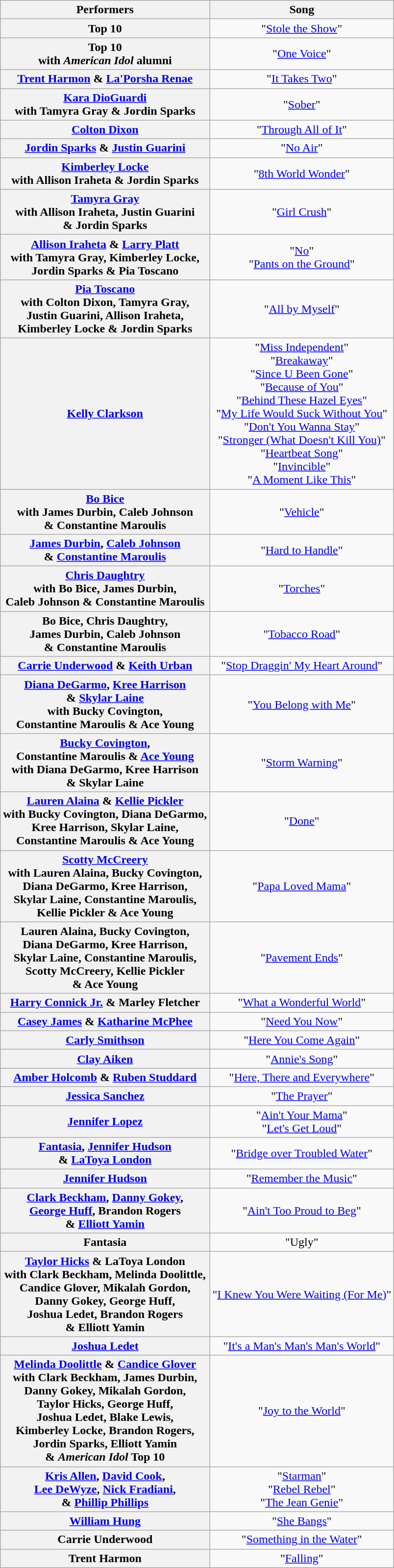<table class="wikitable unsortable" style="text-align:center;">
<tr>
<th scope="col">Performers</th>
<th scope="col">Song</th>
</tr>
<tr>
<th scope="row">Top 10</th>
<td>"<a href='#'>Stole the Show</a>"</td>
</tr>
<tr>
<th scope="row">Top 10<br>with <em>American Idol</em> alumni</th>
<td>"<a href='#'>One Voice</a>"</td>
</tr>
<tr>
<th scope="row"><a href='#'>Trent Harmon</a> & <a href='#'>La'Porsha Renae</a></th>
<td>"<a href='#'>It Takes Two</a>"</td>
</tr>
<tr>
<th scope="row"><a href='#'>Kara DioGuardi</a><br>with Tamyra Gray & Jordin Sparks</th>
<td>"<a href='#'>Sober</a>"</td>
</tr>
<tr>
<th scope="row"><a href='#'>Colton Dixon</a></th>
<td>"<a href='#'>Through All of It</a>"</td>
</tr>
<tr>
<th scope="row"><a href='#'>Jordin Sparks</a> & <a href='#'>Justin Guarini</a></th>
<td>"<a href='#'>No Air</a>"</td>
</tr>
<tr>
<th scope="row"><a href='#'>Kimberley Locke</a><br>with Allison Iraheta & Jordin Sparks</th>
<td>"<a href='#'>8th World Wonder</a>"</td>
</tr>
<tr>
<th scope="row"><a href='#'>Tamyra Gray</a><br>with Allison Iraheta, Justin Guarini<br>& Jordin Sparks</th>
<td>"<a href='#'>Girl Crush</a>"</td>
</tr>
<tr>
<th scope="row"><a href='#'>Allison Iraheta</a> & <a href='#'>Larry Platt</a><br>with Tamyra Gray, Kimberley Locke,<br>Jordin Sparks & Pia Toscano</th>
<td>"<a href='#'>No</a>"<br>"<a href='#'>Pants on the Ground</a>"</td>
</tr>
<tr>
<th scope="row"><a href='#'>Pia Toscano</a><br>with Colton Dixon, Tamyra Gray,<br>Justin Guarini, Allison Iraheta,<br>Kimberley Locke & Jordin Sparks</th>
<td>"<a href='#'>All by Myself</a>"</td>
</tr>
<tr>
<th scope="row"><a href='#'>Kelly Clarkson</a></th>
<td>"<a href='#'>Miss Independent</a>"<br>"<a href='#'>Breakaway</a>"<br>"<a href='#'>Since U Been Gone</a>"<br>"<a href='#'>Because of You</a>"<br>"<a href='#'>Behind These Hazel Eyes</a>"<br>"<a href='#'>My Life Would Suck Without You</a>"<br>"<a href='#'>Don't You Wanna Stay</a>"<br>"<a href='#'>Stronger (What Doesn't Kill You)</a>"<br>"<a href='#'>Heartbeat Song</a>"<br>"<a href='#'>Invincible</a>"<br>"<a href='#'>A Moment Like This</a>"</td>
</tr>
<tr>
<th scope="row"><a href='#'>Bo Bice</a><br>with James Durbin, Caleb Johnson<br>& Constantine Maroulis</th>
<td>"<a href='#'>Vehicle</a>"</td>
</tr>
<tr>
<th scope="row"><a href='#'>James Durbin</a>, <a href='#'>Caleb Johnson</a><br>& <a href='#'>Constantine Maroulis</a></th>
<td>"<a href='#'>Hard to Handle</a>"</td>
</tr>
<tr>
<th scope="row"><a href='#'>Chris Daughtry</a><br>with Bo Bice, James Durbin,<br>Caleb Johnson & Constantine Maroulis</th>
<td>"<a href='#'>Torches</a>"</td>
</tr>
<tr>
<th scope="row">Bo Bice, Chris Daughtry,<br>James Durbin, Caleb Johnson<br>& Constantine Maroulis</th>
<td>"<a href='#'>Tobacco Road</a>"</td>
</tr>
<tr>
<th scope="row"><a href='#'>Carrie Underwood</a> & <a href='#'>Keith Urban</a></th>
<td>"<a href='#'>Stop Draggin' My Heart Around</a>"</td>
</tr>
<tr>
<th scope="row"><a href='#'>Diana DeGarmo</a>, <a href='#'>Kree Harrison</a><br>& <a href='#'>Skylar Laine</a><br>with Bucky Covington,<br>Constantine Maroulis & Ace Young</th>
<td>"<a href='#'>You Belong with Me</a>"</td>
</tr>
<tr>
<th scope="row"><a href='#'>Bucky Covington</a>,<br>Constantine Maroulis & <a href='#'>Ace Young</a><br>with Diana DeGarmo, Kree Harrison<br>& Skylar Laine</th>
<td>"<a href='#'>Storm Warning</a>"</td>
</tr>
<tr>
<th scope="row"><a href='#'>Lauren Alaina</a> & <a href='#'>Kellie Pickler</a><br>with Bucky Covington, Diana DeGarmo,<br>Kree Harrison, Skylar Laine,<br>Constantine Maroulis & Ace Young</th>
<td>"<a href='#'>Done</a>"</td>
</tr>
<tr>
<th scope="row"><a href='#'>Scotty McCreery</a><br>with Lauren Alaina, Bucky Covington,<br>Diana DeGarmo, Kree Harrison,<br>Skylar Laine, Constantine Maroulis,<br>Kellie Pickler & Ace Young</th>
<td>"<a href='#'>Papa Loved Mama</a>"</td>
</tr>
<tr>
<th scope="row">Lauren Alaina, Bucky Covington,<br>Diana DeGarmo, Kree Harrison,<br>Skylar Laine, Constantine Maroulis,<br>Scotty McCreery, Kellie Pickler<br>& Ace Young</th>
<td>"<a href='#'>Pavement Ends</a>"</td>
</tr>
<tr>
<th scope="row"><a href='#'>Harry Connick Jr.</a> & Marley Fletcher</th>
<td>"<a href='#'>What a Wonderful World</a>"</td>
</tr>
<tr>
<th scope="row"><a href='#'>Casey James</a> & <a href='#'>Katharine McPhee</a></th>
<td>"<a href='#'>Need You Now</a>"</td>
</tr>
<tr>
<th scope="row"><a href='#'>Carly Smithson</a></th>
<td>"<a href='#'>Here You Come Again</a>"</td>
</tr>
<tr>
<th scope="row"><a href='#'>Clay Aiken</a></th>
<td>"<a href='#'>Annie's Song</a>"</td>
</tr>
<tr>
<th scope="row"><a href='#'>Amber Holcomb</a> & <a href='#'>Ruben Studdard</a></th>
<td>"<a href='#'>Here, There and Everywhere</a>"</td>
</tr>
<tr>
<th scope="row"><a href='#'>Jessica Sanchez</a></th>
<td>"<a href='#'>The Prayer</a>"</td>
</tr>
<tr>
<th scope="row"><a href='#'>Jennifer Lopez</a></th>
<td>"<a href='#'>Ain't Your Mama</a>"<br>"<a href='#'>Let's Get Loud</a>"</td>
</tr>
<tr>
<th scope="row"><a href='#'>Fantasia</a>, <a href='#'>Jennifer Hudson</a><br>& <a href='#'>LaToya London</a></th>
<td>"<a href='#'>Bridge over Troubled Water</a>"</td>
</tr>
<tr>
<th scope="row"><a href='#'>Jennifer Hudson</a></th>
<td>"<a href='#'>Remember the Music</a>"</td>
</tr>
<tr>
<th scope="row"><a href='#'>Clark Beckham</a>, <a href='#'>Danny Gokey</a>,<br><a href='#'>George Huff</a>, Brandon Rogers<br>& <a href='#'>Elliott Yamin</a></th>
<td>"<a href='#'>Ain't Too Proud to Beg</a>"</td>
</tr>
<tr>
<th scope="row">Fantasia</th>
<td>"Ugly"</td>
</tr>
<tr>
<th scope="row"><a href='#'>Taylor Hicks</a> & LaToya London<br>with Clark Beckham, Melinda Doolittle,<br>Candice Glover, Mikalah Gordon,<br>Danny Gokey, George Huff,<br>Joshua Ledet, Brandon Rogers<br>& Elliott Yamin</th>
<td>"<a href='#'>I Knew You Were Waiting (For Me)</a>"</td>
</tr>
<tr>
<th scope="row"><a href='#'>Joshua Ledet</a></th>
<td>"<a href='#'>It's a Man's Man's Man's World</a>"</td>
</tr>
<tr>
<th scope="row"><a href='#'>Melinda Doolittle</a> & <a href='#'>Candice Glover</a><br>with Clark Beckham, James Durbin,<br>Danny Gokey, Mikalah Gordon,<br>Taylor Hicks, George Huff,<br>Joshua Ledet, Blake Lewis,<br>Kimberley Locke, Brandon Rogers,<br>Jordin Sparks, Elliott Yamin<br>& <em>American Idol</em> Top 10</th>
<td>"<a href='#'>Joy to the World</a>"</td>
</tr>
<tr>
<th scope="row"><a href='#'>Kris Allen</a>, <a href='#'>David Cook</a>,<br><a href='#'>Lee DeWyze</a>, <a href='#'>Nick Fradiani</a>,<br>& <a href='#'>Phillip Phillips</a></th>
<td>"<a href='#'>Starman</a>"<br>"<a href='#'>Rebel Rebel</a>"<br>"<a href='#'>The Jean Genie</a>"</td>
</tr>
<tr>
<th scope="row"><a href='#'>William Hung</a></th>
<td>"<a href='#'>She Bangs</a>"</td>
</tr>
<tr>
<th scope="row">Carrie Underwood</th>
<td>"<a href='#'>Something in the Water</a>"</td>
</tr>
<tr>
<th scope="row">Trent Harmon</th>
<td>"<a href='#'>Falling</a>"</td>
</tr>
</table>
